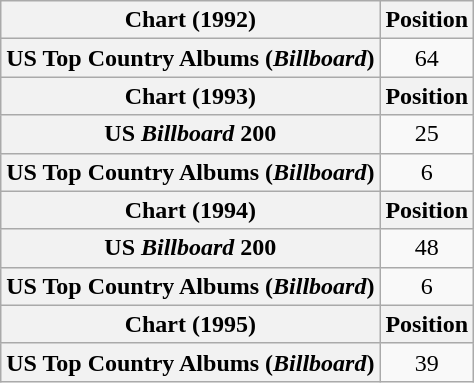<table class="wikitable plainrowheaders" style="text-align:center">
<tr>
<th scope="col">Chart (1992)</th>
<th scope="col">Position</th>
</tr>
<tr>
<th scope="row">US Top Country Albums (<em>Billboard</em>)</th>
<td>64</td>
</tr>
<tr>
<th scope="col">Chart (1993)</th>
<th scope="col">Position</th>
</tr>
<tr>
<th scope="row">US <em>Billboard</em> 200</th>
<td>25</td>
</tr>
<tr>
<th scope="row">US Top Country Albums (<em>Billboard</em>)</th>
<td>6</td>
</tr>
<tr>
<th scope="col">Chart (1994)</th>
<th scope="col">Position</th>
</tr>
<tr>
<th scope="row">US <em>Billboard</em> 200</th>
<td>48</td>
</tr>
<tr>
<th scope="row">US Top Country Albums (<em>Billboard</em>)</th>
<td>6</td>
</tr>
<tr>
<th scope="col">Chart (1995)</th>
<th scope="col">Position</th>
</tr>
<tr>
<th scope="row">US Top Country Albums (<em>Billboard</em>)</th>
<td>39</td>
</tr>
</table>
